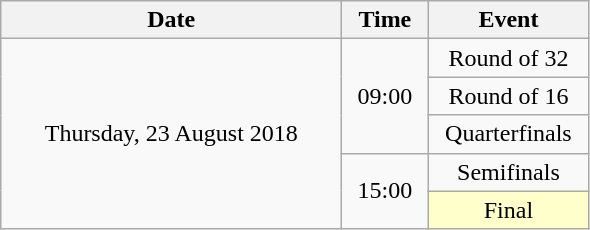<table class = "wikitable" style="text-align:center;">
<tr>
<th width=220>Date</th>
<th width=50>Time</th>
<th width=100>Event</th>
</tr>
<tr>
<td rowspan=5>Thursday, 23 August 2018</td>
<td rowspan=3>09:00</td>
<td>Round of 32</td>
</tr>
<tr>
<td>Round of 16</td>
</tr>
<tr>
<td>Quarterfinals</td>
</tr>
<tr>
<td rowspan=2>15:00</td>
<td>Semifinals</td>
</tr>
<tr>
<td bgcolor=ffffcc>Final</td>
</tr>
</table>
